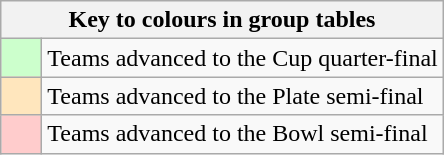<table class="wikitable" style="text-align: center;">
<tr>
<th colspan=2>Key to colours in group tables</th>
</tr>
<tr>
<td style="background:#ccffcc; width:20px;"></td>
<td align=left>Teams advanced to the Cup quarter-final</td>
</tr>
<tr>
<td style="background:#ffe6bd; width:20px;"></td>
<td align=left>Teams advanced to the Plate semi-final</td>
</tr>
<tr>
<td style="background:#fcc; width:20px;"></td>
<td align=left>Teams advanced to the Bowl semi-final</td>
</tr>
</table>
